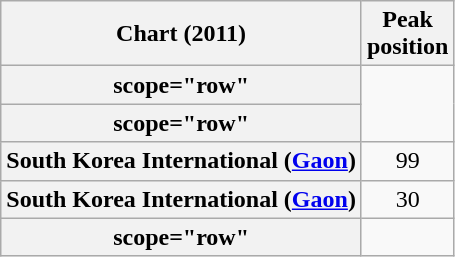<table class="wikitable sortable plainrowheaders">
<tr>
<th scope="col">Chart (2011)</th>
<th scope="col">Peak<br>position</th>
</tr>
<tr>
<th>scope="row" </th>
</tr>
<tr>
<th>scope="row" </th>
</tr>
<tr>
<th scope="row">South Korea International (<a href='#'>Gaon</a>)</th>
<td style="text-align:center;">99</td>
</tr>
<tr>
<th scope="row">South Korea International (<a href='#'>Gaon</a>)<br><em></em></th>
<td style="text-align:center;">30</td>
</tr>
<tr>
<th>scope="row" </th>
</tr>
</table>
